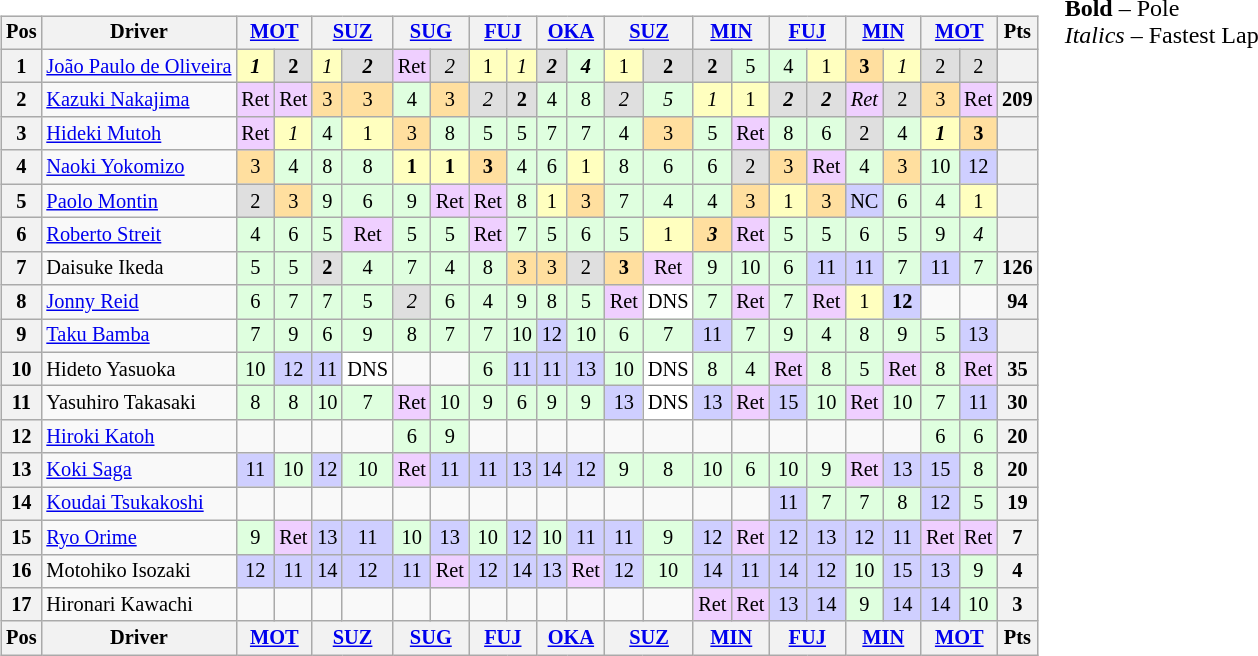<table>
<tr>
<td><br><table class="wikitable" style="font-size: 85%; text-align:center">
<tr valign="top">
<th valign="middle">Pos</th>
<th valign="middle">Driver</th>
<th colspan=2><a href='#'>MOT</a></th>
<th colspan=2><a href='#'>SUZ</a></th>
<th colspan=2><a href='#'>SUG</a></th>
<th colspan=2><a href='#'>FUJ</a></th>
<th colspan=2><a href='#'>OKA</a></th>
<th colspan=2><a href='#'>SUZ</a></th>
<th colspan=2><a href='#'>MIN</a></th>
<th colspan=2><a href='#'>FUJ</a></th>
<th colspan=2><a href='#'>MIN</a></th>
<th colspan=2><a href='#'>MOT</a></th>
<th valign="middle">Pts</th>
</tr>
<tr>
<th>1</th>
<td align=left nowrap> <a href='#'>João Paulo de Oliveira</a></td>
<td style="background:#FFFFBF;"><strong><em>1</em></strong></td>
<td style="background:#DFDFDF;"><strong>2</strong></td>
<td style="background:#FFFFBF;"><em>1</em></td>
<td style="background:#DFDFDF;"><strong><em>2</em></strong></td>
<td style="background:#EFCFFF;">Ret</td>
<td style="background:#DFDFDF;"><em>2</em></td>
<td style="background:#FFFFBF;">1</td>
<td style="background:#FFFFBF;"><em>1</em></td>
<td style="background:#DFDFDF;"><strong><em>2</em></strong></td>
<td style="background:#DFFFDF;"><strong><em>4</em></strong></td>
<td style="background:#FFFFBF;">1</td>
<td style="background:#DFDFDF;"><strong>2</strong></td>
<td style="background:#DFDFDF;"><strong>2</strong></td>
<td style="background:#DFFFDF;">5</td>
<td style="background:#DFFFDF;">4</td>
<td style="background:#FFFFBF;">1</td>
<td style="background:#FFDF9F;"><strong>3</strong></td>
<td style="background:#FFFFBF;"><em>1</em></td>
<td style="background:#DFDFDF;">2</td>
<td style="background:#DFDFDF;">2</td>
<th></th>
</tr>
<tr>
<th>2</th>
<td align=left> <a href='#'>Kazuki Nakajima</a></td>
<td style="background:#EFCFFF;">Ret</td>
<td style="background:#EFCFFF;">Ret</td>
<td style="background:#FFDF9F;">3</td>
<td style="background:#FFDF9F;">3</td>
<td style="background:#DFFFDF;">4</td>
<td style="background:#FFDF9F;">3</td>
<td style="background:#DFDFDF;"><em>2</em></td>
<td style="background:#DFDFDF;"><strong>2</strong></td>
<td style="background:#DFFFDF;">4</td>
<td style="background:#DFFFDF;">8</td>
<td style="background:#DFDFDF;"><em>2</em></td>
<td style="background:#DFFFDF;"><em>5</em></td>
<td style="background:#FFFFBF;"><em>1</em></td>
<td style="background:#FFFFBF;">1</td>
<td style="background:#DFDFDF;"><strong><em>2</em></strong></td>
<td style="background:#DFDFDF;"><strong><em>2</em></strong></td>
<td style="background:#EFCFFF;"><em>Ret</em></td>
<td style="background:#DFDFDF;">2</td>
<td style="background:#FFDF9F;">3</td>
<td style="background:#EFCFFF;">Ret</td>
<th>209</th>
</tr>
<tr>
<th>3</th>
<td align=left> <a href='#'>Hideki Mutoh</a></td>
<td style="background:#EFCFFF;">Ret</td>
<td style="background:#FFFFBF;"><em>1</em></td>
<td style="background:#DFFFDF;">4</td>
<td style="background:#FFFFBF;">1</td>
<td style="background:#FFDF9F;">3</td>
<td style="background:#DFFFDF;">8</td>
<td style="background:#DFFFDF;">5</td>
<td style="background:#DFFFDF;">5</td>
<td style="background:#DFFFDF;">7</td>
<td style="background:#DFFFDF;">7</td>
<td style="background:#DFFFDF;">4</td>
<td style="background:#FFDF9F;">3</td>
<td style="background:#DFFFDF;">5</td>
<td style="background:#EFCFFF;">Ret</td>
<td style="background:#DFFFDF;">8</td>
<td style="background:#DFFFDF;">6</td>
<td style="background:#DFDFDF;">2</td>
<td style="background:#DFFFDF;">4</td>
<td style="background:#FFFFBF;"><strong><em>1</em></strong></td>
<td style="background:#FFDF9F;"><strong>3</strong></td>
<th></th>
</tr>
<tr>
<th>4</th>
<td align=left> <a href='#'>Naoki Yokomizo</a></td>
<td style="background:#FFDF9F;">3</td>
<td style="background:#DFFFDF;">4</td>
<td style="background:#DFFFDF;">8</td>
<td style="background:#DFFFDF;">8</td>
<td style="background:#FFFFBF;"><strong>1</strong></td>
<td style="background:#FFFFBF;"><strong>1</strong></td>
<td style="background:#FFDF9F;"><strong>3</strong></td>
<td style="background:#DFFFDF;">4</td>
<td style="background:#DFFFDF;">6</td>
<td style="background:#FFFFBF;">1</td>
<td style="background:#DFFFDF;">8</td>
<td style="background:#DFFFDF;">6</td>
<td style="background:#DFFFDF;">6</td>
<td style="background:#DFDFDF;">2</td>
<td style="background:#FFDF9F;">3</td>
<td style="background:#EFCFFF;">Ret</td>
<td style="background:#DFFFDF;">4</td>
<td style="background:#FFDF9F;">3</td>
<td style="background:#DFFFDF;">10</td>
<td style="background:#CFCFFF;">12</td>
<th></th>
</tr>
<tr>
<th>5</th>
<td align=left> <a href='#'>Paolo Montin</a></td>
<td style="background:#DFDFDF;">2</td>
<td style="background:#FFDF9F;">3</td>
<td style="background:#DFFFDF;">9</td>
<td style="background:#DFFFDF;">6</td>
<td style="background:#DFFFDF;">9</td>
<td style="background:#EFCFFF;">Ret</td>
<td style="background:#EFCFFF;">Ret</td>
<td style="background:#DFFFDF;">8</td>
<td style="background:#FFFFBF;">1</td>
<td style="background:#FFDF9F;">3</td>
<td style="background:#DFFFDF;">7</td>
<td style="background:#DFFFDF;">4</td>
<td style="background:#DFFFDF;">4</td>
<td style="background:#FFDF9F;">3</td>
<td style="background:#FFFFBF;">1</td>
<td style="background:#FFDF9F;">3</td>
<td style="background:#CFCFFF;">NC</td>
<td style="background:#DFFFDF;">6</td>
<td style="background:#DFFFDF;">4</td>
<td style="background:#FFFFBF;">1</td>
<th></th>
</tr>
<tr>
<th>6</th>
<td align=left> <a href='#'>Roberto Streit</a></td>
<td style="background:#DFFFDF;">4</td>
<td style="background:#DFFFDF;">6</td>
<td style="background:#DFFFDF;">5</td>
<td style="background:#EFCFFF;">Ret</td>
<td style="background:#DFFFDF;">5</td>
<td style="background:#DFFFDF;">5</td>
<td style="background:#EFCFFF;">Ret</td>
<td style="background:#DFFFDF;">7</td>
<td style="background:#DFFFDF;">5</td>
<td style="background:#DFFFDF;">6</td>
<td style="background:#DFFFDF;">5</td>
<td style="background:#FFFFBF;">1</td>
<td style="background:#FFDF9F;"><strong><em>3</em></strong></td>
<td style="background:#EFCFFF;">Ret</td>
<td style="background:#DFFFDF;">5</td>
<td style="background:#DFFFDF;">5</td>
<td style="background:#DFFFDF;">6</td>
<td style="background:#DFFFDF;">5</td>
<td style="background:#DFFFDF;">9</td>
<td style="background:#DFFFDF;"><em>4</em></td>
<th></th>
</tr>
<tr>
<th>7</th>
<td align=left> Daisuke Ikeda</td>
<td style="background:#DFFFDF;">5</td>
<td style="background:#DFFFDF;">5</td>
<td style="background:#DFDFDF;"><strong>2</strong></td>
<td style="background:#DFFFDF;">4</td>
<td style="background:#DFFFDF;">7</td>
<td style="background:#DFFFDF;">4</td>
<td style="background:#DFFFDF;">8</td>
<td style="background:#FFDF9F;">3</td>
<td style="background:#FFDF9F;">3</td>
<td style="background:#DFDFDF;">2</td>
<td style="background:#FFDF9F;"><strong>3</strong></td>
<td style="background:#EFCFFF;">Ret</td>
<td style="background:#DFFFDF;">9</td>
<td style="background:#DFFFDF;">10</td>
<td style="background:#DFFFDF;">6</td>
<td style="background:#CFCFFF;">11</td>
<td style="background:#CFCFFF;">11</td>
<td style="background:#DFFFDF;">7</td>
<td style="background:#CFCFFF;">11</td>
<td style="background:#DFFFDF;">7</td>
<th>126</th>
</tr>
<tr>
<th>8</th>
<td align=left> <a href='#'>Jonny Reid</a></td>
<td style="background:#DFFFDF;">6</td>
<td style="background:#DFFFDF;">7</td>
<td style="background:#DFFFDF;">7</td>
<td style="background:#DFFFDF;">5</td>
<td style="background:#DFDFDF;"><em>2</em></td>
<td style="background:#DFFFDF;">6</td>
<td style="background:#DFFFDF;">4</td>
<td style="background:#DFFFDF;">9</td>
<td style="background:#DFFFDF;">8</td>
<td style="background:#DFFFDF;">5</td>
<td style="background:#EFCFFF;">Ret</td>
<td style="background:#FFFFFF;">DNS</td>
<td style="background:#DFFFDF;">7</td>
<td style="background:#EFCFFF;">Ret</td>
<td style="background:#DFFFDF;">7</td>
<td style="background:#EFCFFF;">Ret</td>
<td style="background:#FFFFBF;">1</td>
<td style="background:#CFCFFF;"><strong>12</strong></td>
<td></td>
<td></td>
<th>94</th>
</tr>
<tr>
<th>9</th>
<td align=left> <a href='#'>Taku Bamba</a></td>
<td style="background:#DFFFDF;">7</td>
<td style="background:#DFFFDF;">9</td>
<td style="background:#DFFFDF;">6</td>
<td style="background:#DFFFDF;">9</td>
<td style="background:#DFFFDF;">8</td>
<td style="background:#DFFFDF;">7</td>
<td style="background:#DFFFDF;">7</td>
<td style="background:#DFFFDF;">10</td>
<td style="background:#CFCFFF;">12</td>
<td style="background:#DFFFDF;">10</td>
<td style="background:#DFFFDF;">6</td>
<td style="background:#DFFFDF;">7</td>
<td style="background:#CFCFFF;">11</td>
<td style="background:#DFFFDF;">7</td>
<td style="background:#DFFFDF;">9</td>
<td style="background:#DFFFDF;">4</td>
<td style="background:#DFFFDF;">8</td>
<td style="background:#DFFFDF;">9</td>
<td style="background:#DFFFDF;">5</td>
<td style="background:#CFCFFF;">13</td>
<th></th>
</tr>
<tr>
<th>10</th>
<td align=left> Hideto Yasuoka</td>
<td style="background:#DFFFDF;">10</td>
<td style="background:#CFCFFF;">12</td>
<td style="background:#CFCFFF;">11</td>
<td style="background:#FFFFFF;">DNS</td>
<td></td>
<td></td>
<td style="background:#DFFFDF;">6</td>
<td style="background:#CFCFFF;">11</td>
<td style="background:#CFCFFF;">11</td>
<td style="background:#CFCFFF;">13</td>
<td style="background:#DFFFDF;">10</td>
<td style="background:#FFFFFF;">DNS</td>
<td style="background:#DFFFDF;">8</td>
<td style="background:#DFFFDF;">4</td>
<td style="background:#EFCFFF;">Ret</td>
<td style="background:#DFFFDF;">8</td>
<td style="background:#DFFFDF;">5</td>
<td style="background:#EFCFFF;">Ret</td>
<td style="background:#DFFFDF;">8</td>
<td style="background:#EFCFFF;">Ret</td>
<th>35</th>
</tr>
<tr>
<th>11</th>
<td align=left> Yasuhiro Takasaki</td>
<td style="background:#DFFFDF;">8</td>
<td style="background:#DFFFDF;">8</td>
<td style="background:#DFFFDF;">10</td>
<td style="background:#DFFFDF;">7</td>
<td style="background:#EFCFFF;">Ret</td>
<td style="background:#DFFFDF;">10</td>
<td style="background:#DFFFDF;">9</td>
<td style="background:#DFFFDF;">6</td>
<td style="background:#DFFFDF;">9</td>
<td style="background:#DFFFDF;">9</td>
<td style="background:#CFCFFF;">13</td>
<td style="background:#FFFFFF;">DNS</td>
<td style="background:#CFCFFF;">13</td>
<td style="background:#EFCFFF;">Ret</td>
<td style="background:#CFCFFF;">15</td>
<td style="background:#DFFFDF;">10</td>
<td style="background:#EFCFFF;">Ret</td>
<td style="background:#DFFFDF;">10</td>
<td style="background:#DFFFDF;">7</td>
<td style="background:#CFCFFF;">11</td>
<th>30</th>
</tr>
<tr>
<th>12</th>
<td align=left> <a href='#'>Hiroki Katoh</a></td>
<td></td>
<td></td>
<td></td>
<td></td>
<td style="background:#DFFFDF;">6</td>
<td style="background:#DFFFDF;">9</td>
<td></td>
<td></td>
<td></td>
<td></td>
<td></td>
<td></td>
<td></td>
<td></td>
<td></td>
<td></td>
<td></td>
<td></td>
<td style="background:#DFFFDF;">6</td>
<td style="background:#DFFFDF;">6</td>
<th>20</th>
</tr>
<tr>
<th>13</th>
<td align=left> <a href='#'>Koki Saga</a></td>
<td style="background:#CFCFFF;">11</td>
<td style="background:#DFFFDF;">10</td>
<td style="background:#CFCFFF;">12</td>
<td style="background:#DFFFDF;">10</td>
<td style="background:#EFCFFF;">Ret</td>
<td style="background:#CFCFFF;">11</td>
<td style="background:#CFCFFF;">11</td>
<td style="background:#CFCFFF;">13</td>
<td style="background:#CFCFFF;">14</td>
<td style="background:#CFCFFF;">12</td>
<td style="background:#DFFFDF;">9</td>
<td style="background:#DFFFDF;">8</td>
<td style="background:#DFFFDF;">10</td>
<td style="background:#DFFFDF;">6</td>
<td style="background:#DFFFDF;">10</td>
<td style="background:#DFFFDF;">9</td>
<td style="background:#EFCFFF;">Ret</td>
<td style="background:#CFCFFF;">13</td>
<td style="background:#CFCFFF;">15</td>
<td style="background:#DFFFDF;">8</td>
<th>20</th>
</tr>
<tr>
<th>14</th>
<td align=left> <a href='#'>Koudai Tsukakoshi</a></td>
<td></td>
<td></td>
<td></td>
<td></td>
<td></td>
<td></td>
<td></td>
<td></td>
<td></td>
<td></td>
<td></td>
<td></td>
<td></td>
<td></td>
<td style="background:#CFCFFF;">11</td>
<td style="background:#DFFFDF;">7</td>
<td style="background:#DFFFDF;">7</td>
<td style="background:#DFFFDF;">8</td>
<td style="background:#CFCFFF;">12</td>
<td style="background:#DFFFDF;">5</td>
<th>19</th>
</tr>
<tr>
<th>15</th>
<td align=left> <a href='#'>Ryo Orime</a></td>
<td style="background:#DFFFDF;">9</td>
<td style="background:#EFCFFF;">Ret</td>
<td style="background:#CFCFFF;">13</td>
<td style="background:#CFCFFF;">11</td>
<td style="background:#DFFFDF;">10</td>
<td style="background:#CFCFFF;">13</td>
<td style="background:#DFFFDF;">10</td>
<td style="background:#CFCFFF;">12</td>
<td style="background:#DFFFDF;">10</td>
<td style="background:#CFCFFF;">11</td>
<td style="background:#CFCFFF;">11</td>
<td style="background:#DFFFDF;">9</td>
<td style="background:#CFCFFF;">12</td>
<td style="background:#EFCFFF;">Ret</td>
<td style="background:#CFCFFF;">12</td>
<td style="background:#CFCFFF;">13</td>
<td style="background:#CFCFFF;">12</td>
<td style="background:#CFCFFF;">11</td>
<td style="background:#EFCFFF;">Ret</td>
<td style="background:#EFCFFF;">Ret</td>
<th>7</th>
</tr>
<tr>
<th>16</th>
<td align=left> Motohiko Isozaki</td>
<td style="background:#CFCFFF;">12</td>
<td style="background:#CFCFFF;">11</td>
<td style="background:#CFCFFF;">14</td>
<td style="background:#CFCFFF;">12</td>
<td style="background:#CFCFFF;">11</td>
<td style="background:#EFCFFF;">Ret</td>
<td style="background:#CFCFFF;">12</td>
<td style="background:#CFCFFF;">14</td>
<td style="background:#CFCFFF;">13</td>
<td style="background:#EFCFFF;">Ret</td>
<td style="background:#CFCFFF;">12</td>
<td style="background:#DFFFDF;">10</td>
<td style="background:#CFCFFF;">14</td>
<td style="background:#CFCFFF;">11</td>
<td style="background:#CFCFFF;">14</td>
<td style="background:#CFCFFF;">12</td>
<td style="background:#DFFFDF;">10</td>
<td style="background:#CFCFFF;">15</td>
<td style="background:#CFCFFF;">13</td>
<td style="background:#DFFFDF;">9</td>
<th>4</th>
</tr>
<tr>
<th>17</th>
<td align=left> Hironari Kawachi</td>
<td></td>
<td></td>
<td></td>
<td></td>
<td></td>
<td></td>
<td></td>
<td></td>
<td></td>
<td></td>
<td></td>
<td></td>
<td style="background:#EFCFFF;">Ret</td>
<td style="background:#EFCFFF;">Ret</td>
<td style="background:#CFCFFF;">13</td>
<td style="background:#CFCFFF;">14</td>
<td style="background:#DFFFDF;">9</td>
<td style="background:#CFCFFF;">14</td>
<td style="background:#CFCFFF;">14</td>
<td style="background:#DFFFDF;">10</td>
<th>3</th>
</tr>
<tr valign="top">
<th valign="middle">Pos</th>
<th valign="middle">Driver</th>
<th colspan=2><a href='#'>MOT</a></th>
<th colspan=2><a href='#'>SUZ</a></th>
<th colspan=2><a href='#'>SUG</a></th>
<th colspan=2><a href='#'>FUJ</a></th>
<th colspan=2><a href='#'>OKA</a></th>
<th colspan=2><a href='#'>SUZ</a></th>
<th colspan=2><a href='#'>MIN</a></th>
<th colspan=2><a href='#'>FUJ</a></th>
<th colspan=2><a href='#'>MIN</a></th>
<th colspan=2><a href='#'>MOT</a></th>
<th valign="middle">Pts</th>
</tr>
</table>
</td>
<td valign="top"><br>
<span><strong>Bold</strong> – Pole<br><em>Italics</em> – Fastest Lap</span></td>
</tr>
</table>
